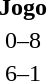<table>
<tr>
<th width=125></th>
<th width=auto>Jogo</th>
<th width=125></th>
</tr>
<tr>
<td align=right></td>
<td align=center>0–8</td>
<td align=left><strong></strong></td>
</tr>
<tr>
<td align=right><strong></strong></td>
<td align=center>6–1</td>
<td align=left></td>
</tr>
</table>
